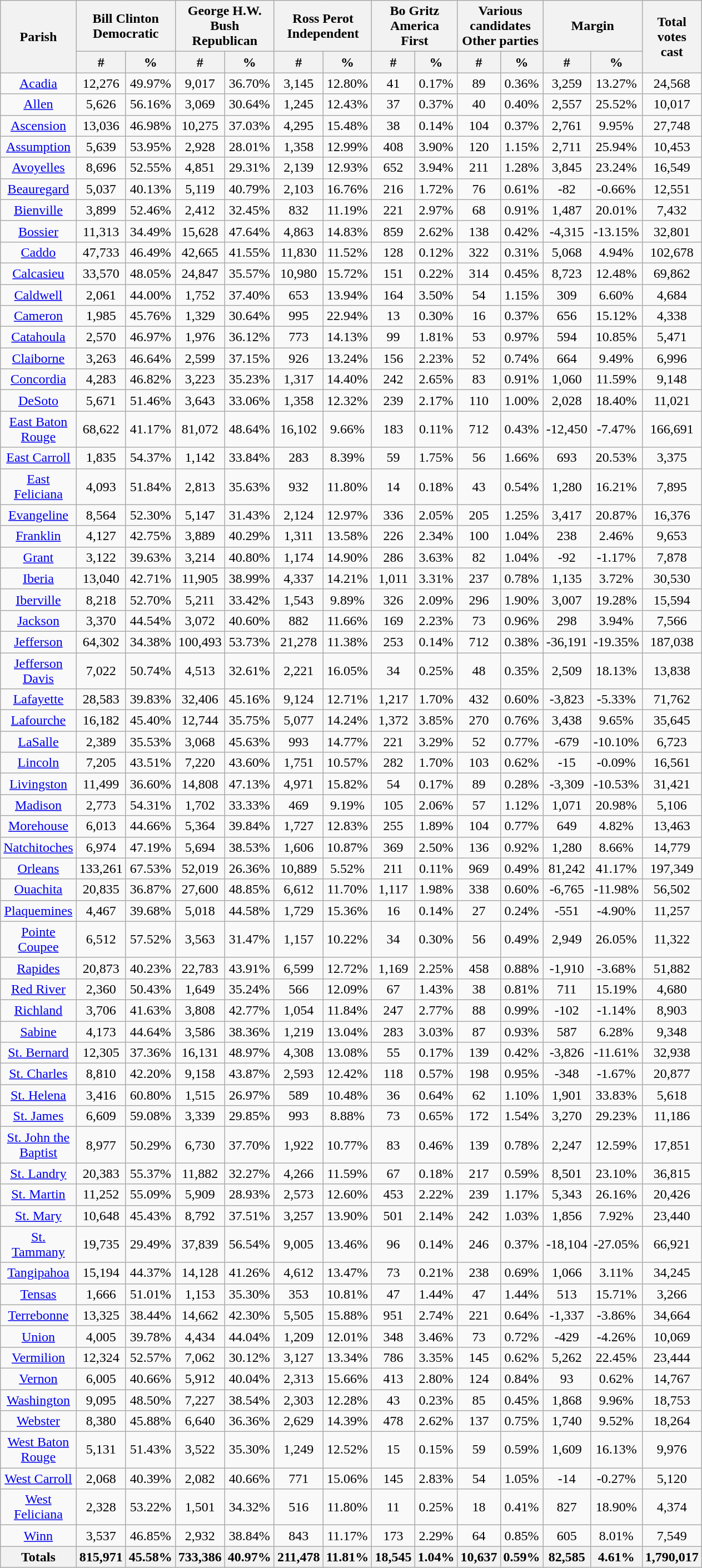<table width="60%" class="wikitable sortable">
<tr>
<th rowspan="2">Parish</th>
<th colspan="2">Bill Clinton<br>Democratic</th>
<th colspan="2">George H.W. Bush<br>Republican</th>
<th colspan="2">Ross Perot<br>Independent</th>
<th colspan="2">Bo Gritz<br>America First</th>
<th colspan="2">Various candidates<br>Other parties</th>
<th colspan="2">Margin</th>
<th rowspan="2">Total votes cast</th>
</tr>
<tr style="text-align:center;">
<th data-sort-type="number">#</th>
<th data-sort-type="number">%</th>
<th data-sort-type="number">#</th>
<th data-sort-type="number">%</th>
<th data-sort-type="number">#</th>
<th data-sort-type="number">%</th>
<th data-sort-type="number">#</th>
<th data-sort-type="number">%</th>
<th data-sort-type="number">#</th>
<th data-sort-type="number">%</th>
<th data-sort-type="number">#</th>
<th data-sort-type="number">%</th>
</tr>
<tr style="text-align:center;">
<td><a href='#'>Acadia</a></td>
<td>12,276</td>
<td>49.97%</td>
<td>9,017</td>
<td>36.70%</td>
<td>3,145</td>
<td>12.80%</td>
<td>41</td>
<td>0.17%</td>
<td>89</td>
<td>0.36%</td>
<td>3,259</td>
<td>13.27%</td>
<td>24,568</td>
</tr>
<tr style="text-align:center;">
<td><a href='#'>Allen</a></td>
<td>5,626</td>
<td>56.16%</td>
<td>3,069</td>
<td>30.64%</td>
<td>1,245</td>
<td>12.43%</td>
<td>37</td>
<td>0.37%</td>
<td>40</td>
<td>0.40%</td>
<td>2,557</td>
<td>25.52%</td>
<td>10,017</td>
</tr>
<tr style="text-align:center;">
<td><a href='#'>Ascension</a></td>
<td>13,036</td>
<td>46.98%</td>
<td>10,275</td>
<td>37.03%</td>
<td>4,295</td>
<td>15.48%</td>
<td>38</td>
<td>0.14%</td>
<td>104</td>
<td>0.37%</td>
<td>2,761</td>
<td>9.95%</td>
<td>27,748</td>
</tr>
<tr style="text-align:center;">
<td><a href='#'>Assumption</a></td>
<td>5,639</td>
<td>53.95%</td>
<td>2,928</td>
<td>28.01%</td>
<td>1,358</td>
<td>12.99%</td>
<td>408</td>
<td>3.90%</td>
<td>120</td>
<td>1.15%</td>
<td>2,711</td>
<td>25.94%</td>
<td>10,453</td>
</tr>
<tr style="text-align:center;">
<td><a href='#'>Avoyelles</a></td>
<td>8,696</td>
<td>52.55%</td>
<td>4,851</td>
<td>29.31%</td>
<td>2,139</td>
<td>12.93%</td>
<td>652</td>
<td>3.94%</td>
<td>211</td>
<td>1.28%</td>
<td>3,845</td>
<td>23.24%</td>
<td>16,549</td>
</tr>
<tr style="text-align:center;">
<td><a href='#'>Beauregard</a></td>
<td>5,037</td>
<td>40.13%</td>
<td>5,119</td>
<td>40.79%</td>
<td>2,103</td>
<td>16.76%</td>
<td>216</td>
<td>1.72%</td>
<td>76</td>
<td>0.61%</td>
<td>-82</td>
<td>-0.66%</td>
<td>12,551</td>
</tr>
<tr style="text-align:center;">
<td><a href='#'>Bienville</a></td>
<td>3,899</td>
<td>52.46%</td>
<td>2,412</td>
<td>32.45%</td>
<td>832</td>
<td>11.19%</td>
<td>221</td>
<td>2.97%</td>
<td>68</td>
<td>0.91%</td>
<td>1,487</td>
<td>20.01%</td>
<td>7,432</td>
</tr>
<tr style="text-align:center;">
<td><a href='#'>Bossier</a></td>
<td>11,313</td>
<td>34.49%</td>
<td>15,628</td>
<td>47.64%</td>
<td>4,863</td>
<td>14.83%</td>
<td>859</td>
<td>2.62%</td>
<td>138</td>
<td>0.42%</td>
<td>-4,315</td>
<td>-13.15%</td>
<td>32,801</td>
</tr>
<tr style="text-align:center;">
<td><a href='#'>Caddo</a></td>
<td>47,733</td>
<td>46.49%</td>
<td>42,665</td>
<td>41.55%</td>
<td>11,830</td>
<td>11.52%</td>
<td>128</td>
<td>0.12%</td>
<td>322</td>
<td>0.31%</td>
<td>5,068</td>
<td>4.94%</td>
<td>102,678</td>
</tr>
<tr style="text-align:center;">
<td><a href='#'>Calcasieu</a></td>
<td>33,570</td>
<td>48.05%</td>
<td>24,847</td>
<td>35.57%</td>
<td>10,980</td>
<td>15.72%</td>
<td>151</td>
<td>0.22%</td>
<td>314</td>
<td>0.45%</td>
<td>8,723</td>
<td>12.48%</td>
<td>69,862</td>
</tr>
<tr style="text-align:center;">
<td><a href='#'>Caldwell</a></td>
<td>2,061</td>
<td>44.00%</td>
<td>1,752</td>
<td>37.40%</td>
<td>653</td>
<td>13.94%</td>
<td>164</td>
<td>3.50%</td>
<td>54</td>
<td>1.15%</td>
<td>309</td>
<td>6.60%</td>
<td>4,684</td>
</tr>
<tr style="text-align:center;">
<td><a href='#'>Cameron</a></td>
<td>1,985</td>
<td>45.76%</td>
<td>1,329</td>
<td>30.64%</td>
<td>995</td>
<td>22.94%</td>
<td>13</td>
<td>0.30%</td>
<td>16</td>
<td>0.37%</td>
<td>656</td>
<td>15.12%</td>
<td>4,338</td>
</tr>
<tr style="text-align:center;">
<td><a href='#'>Catahoula</a></td>
<td>2,570</td>
<td>46.97%</td>
<td>1,976</td>
<td>36.12%</td>
<td>773</td>
<td>14.13%</td>
<td>99</td>
<td>1.81%</td>
<td>53</td>
<td>0.97%</td>
<td>594</td>
<td>10.85%</td>
<td>5,471</td>
</tr>
<tr style="text-align:center;">
<td><a href='#'>Claiborne</a></td>
<td>3,263</td>
<td>46.64%</td>
<td>2,599</td>
<td>37.15%</td>
<td>926</td>
<td>13.24%</td>
<td>156</td>
<td>2.23%</td>
<td>52</td>
<td>0.74%</td>
<td>664</td>
<td>9.49%</td>
<td>6,996</td>
</tr>
<tr style="text-align:center;">
<td><a href='#'>Concordia</a></td>
<td>4,283</td>
<td>46.82%</td>
<td>3,223</td>
<td>35.23%</td>
<td>1,317</td>
<td>14.40%</td>
<td>242</td>
<td>2.65%</td>
<td>83</td>
<td>0.91%</td>
<td>1,060</td>
<td>11.59%</td>
<td>9,148</td>
</tr>
<tr style="text-align:center;">
<td><a href='#'>DeSoto</a></td>
<td>5,671</td>
<td>51.46%</td>
<td>3,643</td>
<td>33.06%</td>
<td>1,358</td>
<td>12.32%</td>
<td>239</td>
<td>2.17%</td>
<td>110</td>
<td>1.00%</td>
<td>2,028</td>
<td>18.40%</td>
<td>11,021</td>
</tr>
<tr style="text-align:center;">
<td><a href='#'>East Baton Rouge</a></td>
<td>68,622</td>
<td>41.17%</td>
<td>81,072</td>
<td>48.64%</td>
<td>16,102</td>
<td>9.66%</td>
<td>183</td>
<td>0.11%</td>
<td>712</td>
<td>0.43%</td>
<td>-12,450</td>
<td>-7.47%</td>
<td>166,691</td>
</tr>
<tr style="text-align:center;">
<td><a href='#'>East Carroll</a></td>
<td>1,835</td>
<td>54.37%</td>
<td>1,142</td>
<td>33.84%</td>
<td>283</td>
<td>8.39%</td>
<td>59</td>
<td>1.75%</td>
<td>56</td>
<td>1.66%</td>
<td>693</td>
<td>20.53%</td>
<td>3,375</td>
</tr>
<tr style="text-align:center;">
<td><a href='#'>East Feliciana</a></td>
<td>4,093</td>
<td>51.84%</td>
<td>2,813</td>
<td>35.63%</td>
<td>932</td>
<td>11.80%</td>
<td>14</td>
<td>0.18%</td>
<td>43</td>
<td>0.54%</td>
<td>1,280</td>
<td>16.21%</td>
<td>7,895</td>
</tr>
<tr style="text-align:center;">
<td><a href='#'>Evangeline</a></td>
<td>8,564</td>
<td>52.30%</td>
<td>5,147</td>
<td>31.43%</td>
<td>2,124</td>
<td>12.97%</td>
<td>336</td>
<td>2.05%</td>
<td>205</td>
<td>1.25%</td>
<td>3,417</td>
<td>20.87%</td>
<td>16,376</td>
</tr>
<tr style="text-align:center;">
<td><a href='#'>Franklin</a></td>
<td>4,127</td>
<td>42.75%</td>
<td>3,889</td>
<td>40.29%</td>
<td>1,311</td>
<td>13.58%</td>
<td>226</td>
<td>2.34%</td>
<td>100</td>
<td>1.04%</td>
<td>238</td>
<td>2.46%</td>
<td>9,653</td>
</tr>
<tr style="text-align:center;">
<td><a href='#'>Grant</a></td>
<td>3,122</td>
<td>39.63%</td>
<td>3,214</td>
<td>40.80%</td>
<td>1,174</td>
<td>14.90%</td>
<td>286</td>
<td>3.63%</td>
<td>82</td>
<td>1.04%</td>
<td>-92</td>
<td>-1.17%</td>
<td>7,878</td>
</tr>
<tr style="text-align:center;">
<td><a href='#'>Iberia</a></td>
<td>13,040</td>
<td>42.71%</td>
<td>11,905</td>
<td>38.99%</td>
<td>4,337</td>
<td>14.21%</td>
<td>1,011</td>
<td>3.31%</td>
<td>237</td>
<td>0.78%</td>
<td>1,135</td>
<td>3.72%</td>
<td>30,530</td>
</tr>
<tr style="text-align:center;">
<td><a href='#'>Iberville</a></td>
<td>8,218</td>
<td>52.70%</td>
<td>5,211</td>
<td>33.42%</td>
<td>1,543</td>
<td>9.89%</td>
<td>326</td>
<td>2.09%</td>
<td>296</td>
<td>1.90%</td>
<td>3,007</td>
<td>19.28%</td>
<td>15,594</td>
</tr>
<tr style="text-align:center;">
<td><a href='#'>Jackson</a></td>
<td>3,370</td>
<td>44.54%</td>
<td>3,072</td>
<td>40.60%</td>
<td>882</td>
<td>11.66%</td>
<td>169</td>
<td>2.23%</td>
<td>73</td>
<td>0.96%</td>
<td>298</td>
<td>3.94%</td>
<td>7,566</td>
</tr>
<tr style="text-align:center;">
<td><a href='#'>Jefferson</a></td>
<td>64,302</td>
<td>34.38%</td>
<td>100,493</td>
<td>53.73%</td>
<td>21,278</td>
<td>11.38%</td>
<td>253</td>
<td>0.14%</td>
<td>712</td>
<td>0.38%</td>
<td>-36,191</td>
<td>-19.35%</td>
<td>187,038</td>
</tr>
<tr style="text-align:center;">
<td><a href='#'>Jefferson Davis</a></td>
<td>7,022</td>
<td>50.74%</td>
<td>4,513</td>
<td>32.61%</td>
<td>2,221</td>
<td>16.05%</td>
<td>34</td>
<td>0.25%</td>
<td>48</td>
<td>0.35%</td>
<td>2,509</td>
<td>18.13%</td>
<td>13,838</td>
</tr>
<tr style="text-align:center;">
<td><a href='#'>Lafayette</a></td>
<td>28,583</td>
<td>39.83%</td>
<td>32,406</td>
<td>45.16%</td>
<td>9,124</td>
<td>12.71%</td>
<td>1,217</td>
<td>1.70%</td>
<td>432</td>
<td>0.60%</td>
<td>-3,823</td>
<td>-5.33%</td>
<td>71,762</td>
</tr>
<tr style="text-align:center;">
<td><a href='#'>Lafourche</a></td>
<td>16,182</td>
<td>45.40%</td>
<td>12,744</td>
<td>35.75%</td>
<td>5,077</td>
<td>14.24%</td>
<td>1,372</td>
<td>3.85%</td>
<td>270</td>
<td>0.76%</td>
<td>3,438</td>
<td>9.65%</td>
<td>35,645</td>
</tr>
<tr style="text-align:center;">
<td><a href='#'>LaSalle</a></td>
<td>2,389</td>
<td>35.53%</td>
<td>3,068</td>
<td>45.63%</td>
<td>993</td>
<td>14.77%</td>
<td>221</td>
<td>3.29%</td>
<td>52</td>
<td>0.77%</td>
<td>-679</td>
<td>-10.10%</td>
<td>6,723</td>
</tr>
<tr style="text-align:center;">
<td><a href='#'>Lincoln</a></td>
<td>7,205</td>
<td>43.51%</td>
<td>7,220</td>
<td>43.60%</td>
<td>1,751</td>
<td>10.57%</td>
<td>282</td>
<td>1.70%</td>
<td>103</td>
<td>0.62%</td>
<td>-15</td>
<td>-0.09%</td>
<td>16,561</td>
</tr>
<tr style="text-align:center;">
<td><a href='#'>Livingston</a></td>
<td>11,499</td>
<td>36.60%</td>
<td>14,808</td>
<td>47.13%</td>
<td>4,971</td>
<td>15.82%</td>
<td>54</td>
<td>0.17%</td>
<td>89</td>
<td>0.28%</td>
<td>-3,309</td>
<td>-10.53%</td>
<td>31,421</td>
</tr>
<tr style="text-align:center;">
<td><a href='#'>Madison</a></td>
<td>2,773</td>
<td>54.31%</td>
<td>1,702</td>
<td>33.33%</td>
<td>469</td>
<td>9.19%</td>
<td>105</td>
<td>2.06%</td>
<td>57</td>
<td>1.12%</td>
<td>1,071</td>
<td>20.98%</td>
<td>5,106</td>
</tr>
<tr style="text-align:center;">
<td><a href='#'>Morehouse</a></td>
<td>6,013</td>
<td>44.66%</td>
<td>5,364</td>
<td>39.84%</td>
<td>1,727</td>
<td>12.83%</td>
<td>255</td>
<td>1.89%</td>
<td>104</td>
<td>0.77%</td>
<td>649</td>
<td>4.82%</td>
<td>13,463</td>
</tr>
<tr style="text-align:center;">
<td><a href='#'>Natchitoches</a></td>
<td>6,974</td>
<td>47.19%</td>
<td>5,694</td>
<td>38.53%</td>
<td>1,606</td>
<td>10.87%</td>
<td>369</td>
<td>2.50%</td>
<td>136</td>
<td>0.92%</td>
<td>1,280</td>
<td>8.66%</td>
<td>14,779</td>
</tr>
<tr style="text-align:center;">
<td><a href='#'>Orleans</a></td>
<td>133,261</td>
<td>67.53%</td>
<td>52,019</td>
<td>26.36%</td>
<td>10,889</td>
<td>5.52%</td>
<td>211</td>
<td>0.11%</td>
<td>969</td>
<td>0.49%</td>
<td>81,242</td>
<td>41.17%</td>
<td>197,349</td>
</tr>
<tr style="text-align:center;">
<td><a href='#'>Ouachita</a></td>
<td>20,835</td>
<td>36.87%</td>
<td>27,600</td>
<td>48.85%</td>
<td>6,612</td>
<td>11.70%</td>
<td>1,117</td>
<td>1.98%</td>
<td>338</td>
<td>0.60%</td>
<td>-6,765</td>
<td>-11.98%</td>
<td>56,502</td>
</tr>
<tr style="text-align:center;">
<td><a href='#'>Plaquemines</a></td>
<td>4,467</td>
<td>39.68%</td>
<td>5,018</td>
<td>44.58%</td>
<td>1,729</td>
<td>15.36%</td>
<td>16</td>
<td>0.14%</td>
<td>27</td>
<td>0.24%</td>
<td>-551</td>
<td>-4.90%</td>
<td>11,257</td>
</tr>
<tr style="text-align:center;">
<td><a href='#'>Pointe Coupee</a></td>
<td>6,512</td>
<td>57.52%</td>
<td>3,563</td>
<td>31.47%</td>
<td>1,157</td>
<td>10.22%</td>
<td>34</td>
<td>0.30%</td>
<td>56</td>
<td>0.49%</td>
<td>2,949</td>
<td>26.05%</td>
<td>11,322</td>
</tr>
<tr style="text-align:center;">
<td><a href='#'>Rapides</a></td>
<td>20,873</td>
<td>40.23%</td>
<td>22,783</td>
<td>43.91%</td>
<td>6,599</td>
<td>12.72%</td>
<td>1,169</td>
<td>2.25%</td>
<td>458</td>
<td>0.88%</td>
<td>-1,910</td>
<td>-3.68%</td>
<td>51,882</td>
</tr>
<tr style="text-align:center;">
<td><a href='#'>Red River</a></td>
<td>2,360</td>
<td>50.43%</td>
<td>1,649</td>
<td>35.24%</td>
<td>566</td>
<td>12.09%</td>
<td>67</td>
<td>1.43%</td>
<td>38</td>
<td>0.81%</td>
<td>711</td>
<td>15.19%</td>
<td>4,680</td>
</tr>
<tr style="text-align:center;">
<td><a href='#'>Richland</a></td>
<td>3,706</td>
<td>41.63%</td>
<td>3,808</td>
<td>42.77%</td>
<td>1,054</td>
<td>11.84%</td>
<td>247</td>
<td>2.77%</td>
<td>88</td>
<td>0.99%</td>
<td>-102</td>
<td>-1.14%</td>
<td>8,903</td>
</tr>
<tr style="text-align:center;">
<td><a href='#'>Sabine</a></td>
<td>4,173</td>
<td>44.64%</td>
<td>3,586</td>
<td>38.36%</td>
<td>1,219</td>
<td>13.04%</td>
<td>283</td>
<td>3.03%</td>
<td>87</td>
<td>0.93%</td>
<td>587</td>
<td>6.28%</td>
<td>9,348</td>
</tr>
<tr style="text-align:center;">
<td><a href='#'>St. Bernard</a></td>
<td>12,305</td>
<td>37.36%</td>
<td>16,131</td>
<td>48.97%</td>
<td>4,308</td>
<td>13.08%</td>
<td>55</td>
<td>0.17%</td>
<td>139</td>
<td>0.42%</td>
<td>-3,826</td>
<td>-11.61%</td>
<td>32,938</td>
</tr>
<tr style="text-align:center;">
<td><a href='#'>St. Charles</a></td>
<td>8,810</td>
<td>42.20%</td>
<td>9,158</td>
<td>43.87%</td>
<td>2,593</td>
<td>12.42%</td>
<td>118</td>
<td>0.57%</td>
<td>198</td>
<td>0.95%</td>
<td>-348</td>
<td>-1.67%</td>
<td>20,877</td>
</tr>
<tr style="text-align:center;">
<td><a href='#'>St. Helena</a></td>
<td>3,416</td>
<td>60.80%</td>
<td>1,515</td>
<td>26.97%</td>
<td>589</td>
<td>10.48%</td>
<td>36</td>
<td>0.64%</td>
<td>62</td>
<td>1.10%</td>
<td>1,901</td>
<td>33.83%</td>
<td>5,618</td>
</tr>
<tr style="text-align:center;">
<td><a href='#'>St. James</a></td>
<td>6,609</td>
<td>59.08%</td>
<td>3,339</td>
<td>29.85%</td>
<td>993</td>
<td>8.88%</td>
<td>73</td>
<td>0.65%</td>
<td>172</td>
<td>1.54%</td>
<td>3,270</td>
<td>29.23%</td>
<td>11,186</td>
</tr>
<tr style="text-align:center;">
<td><a href='#'>St. John the Baptist</a></td>
<td>8,977</td>
<td>50.29%</td>
<td>6,730</td>
<td>37.70%</td>
<td>1,922</td>
<td>10.77%</td>
<td>83</td>
<td>0.46%</td>
<td>139</td>
<td>0.78%</td>
<td>2,247</td>
<td>12.59%</td>
<td>17,851</td>
</tr>
<tr style="text-align:center;">
<td><a href='#'>St. Landry</a></td>
<td>20,383</td>
<td>55.37%</td>
<td>11,882</td>
<td>32.27%</td>
<td>4,266</td>
<td>11.59%</td>
<td>67</td>
<td>0.18%</td>
<td>217</td>
<td>0.59%</td>
<td>8,501</td>
<td>23.10%</td>
<td>36,815</td>
</tr>
<tr style="text-align:center;">
<td><a href='#'>St. Martin</a></td>
<td>11,252</td>
<td>55.09%</td>
<td>5,909</td>
<td>28.93%</td>
<td>2,573</td>
<td>12.60%</td>
<td>453</td>
<td>2.22%</td>
<td>239</td>
<td>1.17%</td>
<td>5,343</td>
<td>26.16%</td>
<td>20,426</td>
</tr>
<tr style="text-align:center;">
<td><a href='#'>St. Mary</a></td>
<td>10,648</td>
<td>45.43%</td>
<td>8,792</td>
<td>37.51%</td>
<td>3,257</td>
<td>13.90%</td>
<td>501</td>
<td>2.14%</td>
<td>242</td>
<td>1.03%</td>
<td>1,856</td>
<td>7.92%</td>
<td>23,440</td>
</tr>
<tr style="text-align:center;">
<td><a href='#'>St. Tammany</a></td>
<td>19,735</td>
<td>29.49%</td>
<td>37,839</td>
<td>56.54%</td>
<td>9,005</td>
<td>13.46%</td>
<td>96</td>
<td>0.14%</td>
<td>246</td>
<td>0.37%</td>
<td>-18,104</td>
<td>-27.05%</td>
<td>66,921</td>
</tr>
<tr style="text-align:center;">
<td><a href='#'>Tangipahoa</a></td>
<td>15,194</td>
<td>44.37%</td>
<td>14,128</td>
<td>41.26%</td>
<td>4,612</td>
<td>13.47%</td>
<td>73</td>
<td>0.21%</td>
<td>238</td>
<td>0.69%</td>
<td>1,066</td>
<td>3.11%</td>
<td>34,245</td>
</tr>
<tr style="text-align:center;">
<td><a href='#'>Tensas</a></td>
<td>1,666</td>
<td>51.01%</td>
<td>1,153</td>
<td>35.30%</td>
<td>353</td>
<td>10.81%</td>
<td>47</td>
<td>1.44%</td>
<td>47</td>
<td>1.44%</td>
<td>513</td>
<td>15.71%</td>
<td>3,266</td>
</tr>
<tr style="text-align:center;">
<td><a href='#'>Terrebonne</a></td>
<td>13,325</td>
<td>38.44%</td>
<td>14,662</td>
<td>42.30%</td>
<td>5,505</td>
<td>15.88%</td>
<td>951</td>
<td>2.74%</td>
<td>221</td>
<td>0.64%</td>
<td>-1,337</td>
<td>-3.86%</td>
<td>34,664</td>
</tr>
<tr style="text-align:center;">
<td><a href='#'>Union</a></td>
<td>4,005</td>
<td>39.78%</td>
<td>4,434</td>
<td>44.04%</td>
<td>1,209</td>
<td>12.01%</td>
<td>348</td>
<td>3.46%</td>
<td>73</td>
<td>0.72%</td>
<td>-429</td>
<td>-4.26%</td>
<td>10,069</td>
</tr>
<tr style="text-align:center;">
<td><a href='#'>Vermilion</a></td>
<td>12,324</td>
<td>52.57%</td>
<td>7,062</td>
<td>30.12%</td>
<td>3,127</td>
<td>13.34%</td>
<td>786</td>
<td>3.35%</td>
<td>145</td>
<td>0.62%</td>
<td>5,262</td>
<td>22.45%</td>
<td>23,444</td>
</tr>
<tr style="text-align:center;">
<td><a href='#'>Vernon</a></td>
<td>6,005</td>
<td>40.66%</td>
<td>5,912</td>
<td>40.04%</td>
<td>2,313</td>
<td>15.66%</td>
<td>413</td>
<td>2.80%</td>
<td>124</td>
<td>0.84%</td>
<td>93</td>
<td>0.62%</td>
<td>14,767</td>
</tr>
<tr style="text-align:center;">
<td><a href='#'>Washington</a></td>
<td>9,095</td>
<td>48.50%</td>
<td>7,227</td>
<td>38.54%</td>
<td>2,303</td>
<td>12.28%</td>
<td>43</td>
<td>0.23%</td>
<td>85</td>
<td>0.45%</td>
<td>1,868</td>
<td>9.96%</td>
<td>18,753</td>
</tr>
<tr style="text-align:center;">
<td><a href='#'>Webster</a></td>
<td>8,380</td>
<td>45.88%</td>
<td>6,640</td>
<td>36.36%</td>
<td>2,629</td>
<td>14.39%</td>
<td>478</td>
<td>2.62%</td>
<td>137</td>
<td>0.75%</td>
<td>1,740</td>
<td>9.52%</td>
<td>18,264</td>
</tr>
<tr style="text-align:center;">
<td><a href='#'>West Baton Rouge</a></td>
<td>5,131</td>
<td>51.43%</td>
<td>3,522</td>
<td>35.30%</td>
<td>1,249</td>
<td>12.52%</td>
<td>15</td>
<td>0.15%</td>
<td>59</td>
<td>0.59%</td>
<td>1,609</td>
<td>16.13%</td>
<td>9,976</td>
</tr>
<tr style="text-align:center;">
<td><a href='#'>West Carroll</a></td>
<td>2,068</td>
<td>40.39%</td>
<td>2,082</td>
<td>40.66%</td>
<td>771</td>
<td>15.06%</td>
<td>145</td>
<td>2.83%</td>
<td>54</td>
<td>1.05%</td>
<td>-14</td>
<td>-0.27%</td>
<td>5,120</td>
</tr>
<tr style="text-align:center;">
<td><a href='#'>West Feliciana</a></td>
<td>2,328</td>
<td>53.22%</td>
<td>1,501</td>
<td>34.32%</td>
<td>516</td>
<td>11.80%</td>
<td>11</td>
<td>0.25%</td>
<td>18</td>
<td>0.41%</td>
<td>827</td>
<td>18.90%</td>
<td>4,374</td>
</tr>
<tr style="text-align:center;">
<td><a href='#'>Winn</a></td>
<td>3,537</td>
<td>46.85%</td>
<td>2,932</td>
<td>38.84%</td>
<td>843</td>
<td>11.17%</td>
<td>173</td>
<td>2.29%</td>
<td>64</td>
<td>0.85%</td>
<td>605</td>
<td>8.01%</td>
<td>7,549</td>
</tr>
<tr style="text-align:center;">
<th>Totals</th>
<th>815,971</th>
<th>45.58%</th>
<th>733,386</th>
<th>40.97%</th>
<th>211,478</th>
<th>11.81%</th>
<th>18,545</th>
<th>1.04%</th>
<th>10,637</th>
<th>0.59%</th>
<th>82,585</th>
<th>4.61%</th>
<th>1,790,017</th>
</tr>
</table>
